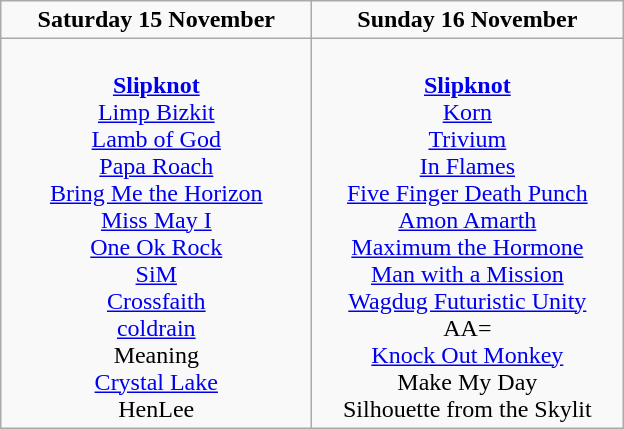<table class="wikitable">
<tr>
<td style="text-align:center;"><strong>Saturday 15 November</strong></td>
<td style="text-align:center;"><strong>Sunday 16 November</strong></td>
</tr>
<tr>
<td style="text-align:center; vertical-align:top; width:200px;"><br><strong><a href='#'>Slipknot</a></strong><br>
<a href='#'>Limp Bizkit</a><br>
<a href='#'>Lamb of God</a><br>
<a href='#'>Papa Roach</a><br>
<a href='#'>Bring Me the Horizon</a><br>
<a href='#'>Miss May I</a><br>
<a href='#'>One Ok Rock</a><br>
<a href='#'>SiM</a><br>
<a href='#'>Crossfaith</a><br>
<a href='#'>coldrain</a><br>
Meaning<br>
<a href='#'>Crystal Lake</a><br>
HenLee<br></td>
<td style="text-align:center; vertical-align:top; width:200px;"><br><strong><a href='#'>Slipknot</a></strong><br>
<a href='#'>Korn</a><br>
<a href='#'>Trivium</a><br>
<a href='#'>In Flames</a><br>
<a href='#'>Five Finger Death Punch</a><br>
<a href='#'>Amon Amarth</a><br>
<a href='#'>Maximum the Hormone</a><br>
<a href='#'>Man with a Mission</a><br>
<a href='#'>Wagdug Futuristic Unity</a><br>
AA=<br>
<a href='#'>Knock Out Monkey</a><br>
Make My Day<br>
Silhouette from the Skylit<br></td>
</tr>
</table>
